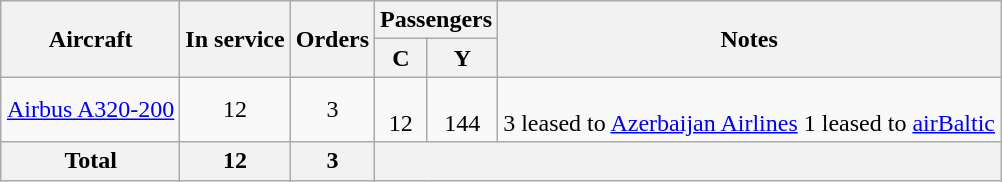<table class="wikitable" style="margin:0.5em auto; text-align:center">
<tr>
<th rowspan=2>Aircraft</th>
<th rowspan=2>In service</th>
<th rowspan=2>Orders</th>
<th colspan=2>Passengers</th>
<th rowspan=2>Notes</th>
</tr>
<tr>
<th><abbr>C</abbr></th>
<th><abbr>Y</abbr></th>
</tr>
<tr>
<td><a href='#'>Airbus A320-200</a></td>
<td>12</td>
<td>3</td>
<td><br>12</td>
<td><br>144</td>
<td><br>3 leased to <a href='#'>Azerbaijan Airlines</a>
1 leased to <a href='#'>airBaltic</a></td>
</tr>
<tr>
<th>Total</th>
<th>12</th>
<th>3</th>
<th colspan="4"></th>
</tr>
</table>
